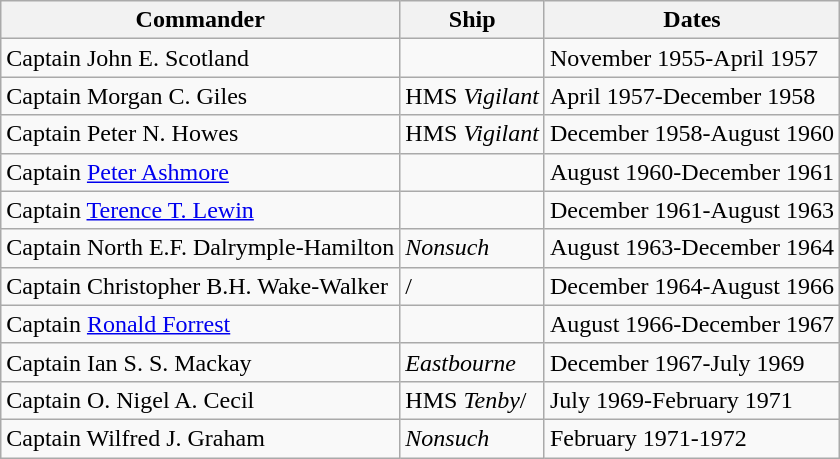<table class="wikitable">
<tr>
<th>Commander</th>
<th>Ship</th>
<th>Dates</th>
</tr>
<tr>
<td>Captain John E. Scotland</td>
<td></td>
<td>November 1955-April 1957</td>
</tr>
<tr>
<td>Captain Morgan C. Giles</td>
<td>HMS <em>Vigilant</em></td>
<td>April 1957-December 1958</td>
</tr>
<tr>
<td>Captain Peter N. Howes</td>
<td>HMS <em>Vigilant</em></td>
<td>December 1958-August 1960</td>
</tr>
<tr>
<td>Captain <a href='#'>Peter Ashmore</a></td>
<td></td>
<td>August 1960-December 1961</td>
</tr>
<tr>
<td>Captain <a href='#'>Terence T. Lewin</a></td>
<td></td>
<td>December 1961-August 1963</td>
</tr>
<tr>
<td>Captain North E.F. Dalrymple-Hamilton</td>
<td><em>Nonsuch</em></td>
<td>August 1963-December 1964</td>
</tr>
<tr>
<td>Captain Christopher B.H. Wake-Walker</td>
<td>/</td>
<td>December 1964-August 1966</td>
</tr>
<tr>
<td>Captain <a href='#'>Ronald Forrest</a></td>
<td></td>
<td>August 1966-December 1967</td>
</tr>
<tr>
<td>Captain Ian S. S. Mackay</td>
<td><em>Eastbourne</em></td>
<td>December 1967-July 1969</td>
</tr>
<tr>
<td>Captain O. Nigel A. Cecil</td>
<td>HMS <em>Tenby</em>/</td>
<td>July 1969-February 1971</td>
</tr>
<tr>
<td>Captain Wilfred J. Graham</td>
<td><em>Nonsuch</em></td>
<td>February 1971-1972</td>
</tr>
</table>
